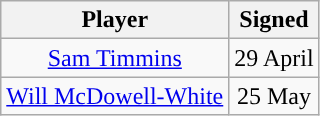<table class="wikitable sortable sortable" style="text-align: center">
<tr>
<th>Player</th>
<th>Signed</th>
</tr>
<tr>
<td><a href='#'>Sam Timmins</a></td>
<td>29 April</td>
</tr>
<tr>
<td><a href='#'>Will McDowell-White</a></td>
<td>25 May</td>
</tr>
</table>
